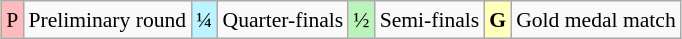<table class="wikitable" style="margin:0.5em auto; font-size:90%; line-height:1.25em; text-align:center">
<tr>
<td bgcolor="#FFBBBB">P</td>
<td>Preliminary round</td>
<td bgcolor="#BBF3FF">¼</td>
<td>Quarter-finals</td>
<td bgcolor="#BBF3BB">½</td>
<td>Semi-finals</td>
<td bgcolor="#FFFFBB"><strong>G</strong></td>
<td>Gold medal match</td>
</tr>
</table>
